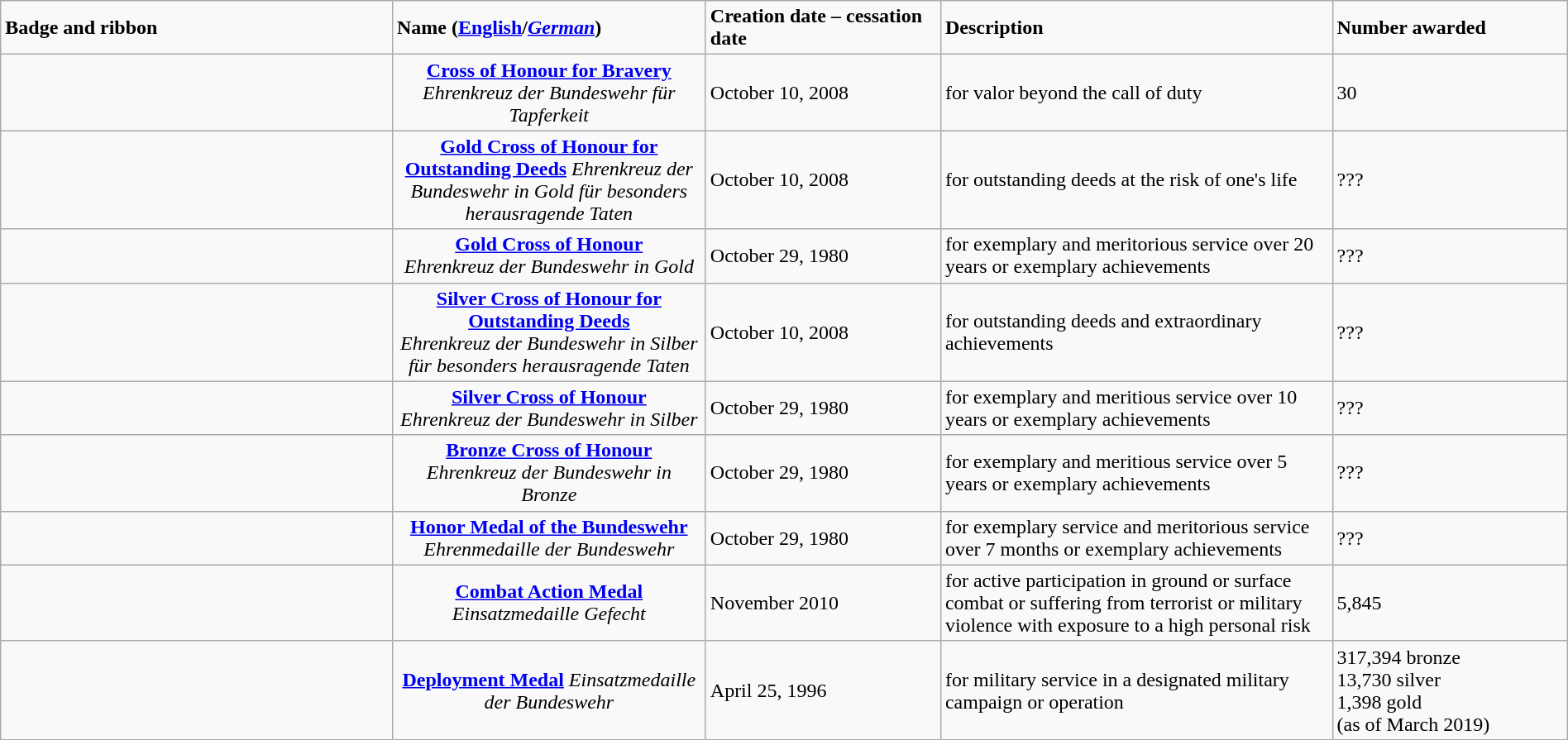<table class="wikitable" width="100%">
<tr>
<td width="25%"><strong>Badge and ribbon</strong></td>
<td width="20%"><strong>Name (<a href='#'>English</a>/<em><a href='#'>German</a></em>)</strong></td>
<td width="15%"><strong>Creation date – cessation date</strong></td>
<td width="25%"><strong>Description</strong></td>
<td width="15%"><strong>Number awarded</strong></td>
</tr>
<tr>
<td></td>
<td style="text-align:center;"><a href='#'><strong>Cross of Honour for Bravery</strong></a><br><em>Ehrenkreuz der Bundeswehr für Tapferkeit</em></td>
<td>October 10, 2008</td>
<td>for valor beyond the call of duty</td>
<td>30</td>
</tr>
<tr>
<td></td>
<td style="text-align:center;"><strong><a href='#'>Gold Cross of Honour for Outstanding Deeds</a></strong> <em>Ehrenkreuz der Bundeswehr in Gold für besonders herausragende Taten</em></td>
<td>October 10, 2008</td>
<td>for outstanding deeds at the risk of one's life</td>
<td>???</td>
</tr>
<tr>
<td></td>
<td style="text-align:center;"><a href='#'><strong>Gold Cross of Honour</strong></a><br><em>Ehrenkreuz der Bundeswehr in Gold</em></td>
<td>October 29, 1980</td>
<td>for exemplary and meritorious service over 20 years or exemplary achievements</td>
<td>???</td>
</tr>
<tr>
<td></td>
<td style="text-align:center;"><a href='#'><strong>Silver Cross of Honour for Outstanding Deeds</strong></a><br><em>Ehrenkreuz der Bundeswehr in Silber für besonders herausragende Taten</em></td>
<td>October 10, 2008</td>
<td>for outstanding deeds and extraordinary achievements</td>
<td>???</td>
</tr>
<tr>
<td></td>
<td style="text-align:center;"><strong><a href='#'>Silver Cross of Honour</a></strong><br><em>Ehrenkreuz der Bundeswehr in Silber</em></td>
<td>October 29, 1980</td>
<td>for exemplary and meritious service over 10 years or exemplary achievements</td>
<td>???</td>
</tr>
<tr>
<td></td>
<td style="text-align:center;"><strong><a href='#'>Bronze Cross of Honour</a></strong><br><em>Ehrenkreuz der Bundeswehr in Bronze</em></td>
<td>October 29, 1980</td>
<td>for exemplary and meritious service over 5 years or exemplary achievements</td>
<td>???</td>
</tr>
<tr>
<td></td>
<td style="text-align:center;"><strong><a href='#'>Honor Medal of the Bundeswehr</a></strong><br><em>Ehrenmedaille der Bundeswehr</em></td>
<td>October 29, 1980</td>
<td>for exemplary service and meritorious service over 7 months or exemplary achievements</td>
<td>???</td>
</tr>
<tr>
<td></td>
<td style="text-align:center;"><strong><a href='#'>Combat Action Medal</a></strong> <em>Einsatzmedaille Gefecht</em></td>
<td>November 2010</td>
<td>for active participation in ground or surface combat or suffering from terrorist or military violence with exposure to a high personal risk</td>
<td>5,845</td>
</tr>
<tr>
<td></td>
<td style="text-align:center;"><strong><a href='#'>Deployment Medal</a></strong> <em>Einsatzmedaille der Bundeswehr</em></td>
<td>April 25, 1996</td>
<td>for military service in a designated military campaign or operation</td>
<td>317,394 bronze<br>13,730 silver<br>1,398 gold<br>(as of March 2019)</td>
</tr>
</table>
